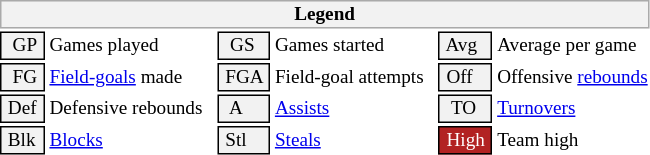<table class="toccolours" style="font-size: 80%; white-space: nowrap;">
<tr>
<th colspan="6" style="background-color: #F2F2F2; border: 1px solid #AAAAAA;">Legend</th>
</tr>
<tr>
<td style="background-color: #F2F2F2; border: 1px solid black;">  GP </td>
<td>Games played</td>
<td style="background-color: #F2F2F2; border: 1px solid black">  GS </td>
<td>Games started</td>
<td style="background-color: #F2F2F2; border: 1px solid black"> Avg </td>
<td>Average per game</td>
</tr>
<tr>
<td style="background-color: #F2F2F2; border: 1px solid black">  FG </td>
<td style="padding-right: 8px"><a href='#'>Field-goals</a> made</td>
<td style="background-color: #F2F2F2; border: 1px solid black"> FGA </td>
<td style="padding-right: 8px">Field-goal attempts</td>
<td style="background-color: #F2F2F2; border: 1px solid black;"> Off </td>
<td>Offensive <a href='#'>rebounds</a></td>
</tr>
<tr>
<td style="background-color: #F2F2F2; border: 1px solid black;"> Def </td>
<td style="padding-right: 8px">Defensive rebounds</td>
<td style="background-color: #F2F2F2; border: 1px solid black">  A </td>
<td style="padding-right: 8px"><a href='#'>Assists</a></td>
<td style="background-color: #F2F2F2; border: 1px solid black">  TO</td>
<td><a href='#'>Turnovers</a></td>
</tr>
<tr>
<td style="background-color: #F2F2F2; border: 1px solid black;"> Blk </td>
<td><a href='#'>Blocks</a></td>
<td style="background-color: #F2F2F2; border: 1px solid black"> Stl </td>
<td><a href='#'>Steals</a></td>
<td style="background:#B22222; color:#ffffff; border: 1px solid black"> High </td>
<td>Team high</td>
</tr>
<tr>
</tr>
</table>
